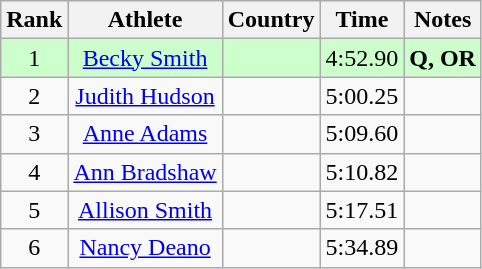<table class="wikitable sortable" style="text-align:center">
<tr>
<th>Rank</th>
<th>Athlete</th>
<th>Country</th>
<th>Time</th>
<th>Notes</th>
</tr>
<tr bgcolor=ccffcc>
<td>1</td>
<td><a href='#'>Becky Smith</a></td>
<td align=left></td>
<td>4:52.90</td>
<td><strong>Q, OR </strong></td>
</tr>
<tr>
<td>2</td>
<td><a href='#'>Judith Hudson</a></td>
<td align=left></td>
<td>5:00.25</td>
<td><strong> </strong></td>
</tr>
<tr>
<td>3</td>
<td><a href='#'>Anne Adams</a></td>
<td align=left></td>
<td>5:09.60</td>
<td><strong> </strong></td>
</tr>
<tr>
<td>4</td>
<td><a href='#'>Ann Bradshaw</a></td>
<td align=left></td>
<td>5:10.82</td>
<td><strong> </strong></td>
</tr>
<tr>
<td>5</td>
<td><a href='#'>Allison Smith</a></td>
<td align=left></td>
<td>5:17.51</td>
<td><strong> </strong></td>
</tr>
<tr>
<td>6</td>
<td><a href='#'>Nancy Deano</a></td>
<td align=left></td>
<td>5:34.89</td>
<td><strong> </strong></td>
</tr>
</table>
